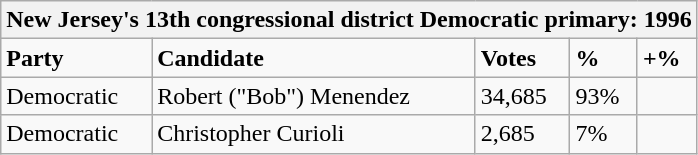<table class="wikitable">
<tr>
<th colspan="5">New Jersey's 13th congressional district Democratic primary: 1996</th>
</tr>
<tr>
<td><strong>Party</strong></td>
<td><strong>Candidate</strong></td>
<td><strong>Votes</strong></td>
<td><strong>%</strong></td>
<td><strong>+%</strong></td>
</tr>
<tr>
<td>Democratic</td>
<td>Robert ("Bob") Menendez</td>
<td>34,685</td>
<td>93%</td>
<td></td>
</tr>
<tr>
<td>Democratic</td>
<td>Christopher Curioli</td>
<td>2,685</td>
<td>7%</td>
<td></td>
</tr>
</table>
